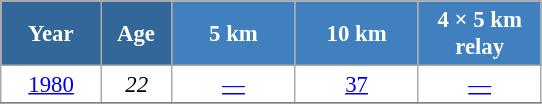<table class="wikitable" style="font-size:95%; text-align:center; border:grey solid 1px; border-collapse:collapse; background:#ffffff;">
<tr>
<th style="background-color:#369; color:white; width:60px;"> Year </th>
<th style="background-color:#369; color:white; width:40px;"> Age </th>
<th style="background-color:#4180be; color:white; width:75px;"> 5 km </th>
<th style="background-color:#4180be; color:white; width:75px;"> 10 km </th>
<th style="background-color:#4180be; color:white; width:75px;"> 4 × 5 km <br> relay </th>
</tr>
<tr>
<td><a href='#'>1980</a></td>
<td><em>22</em></td>
<td><a href='#'>—</a></td>
<td><a href='#'>37</a></td>
<td><a href='#'>—</a></td>
</tr>
<tr>
</tr>
</table>
